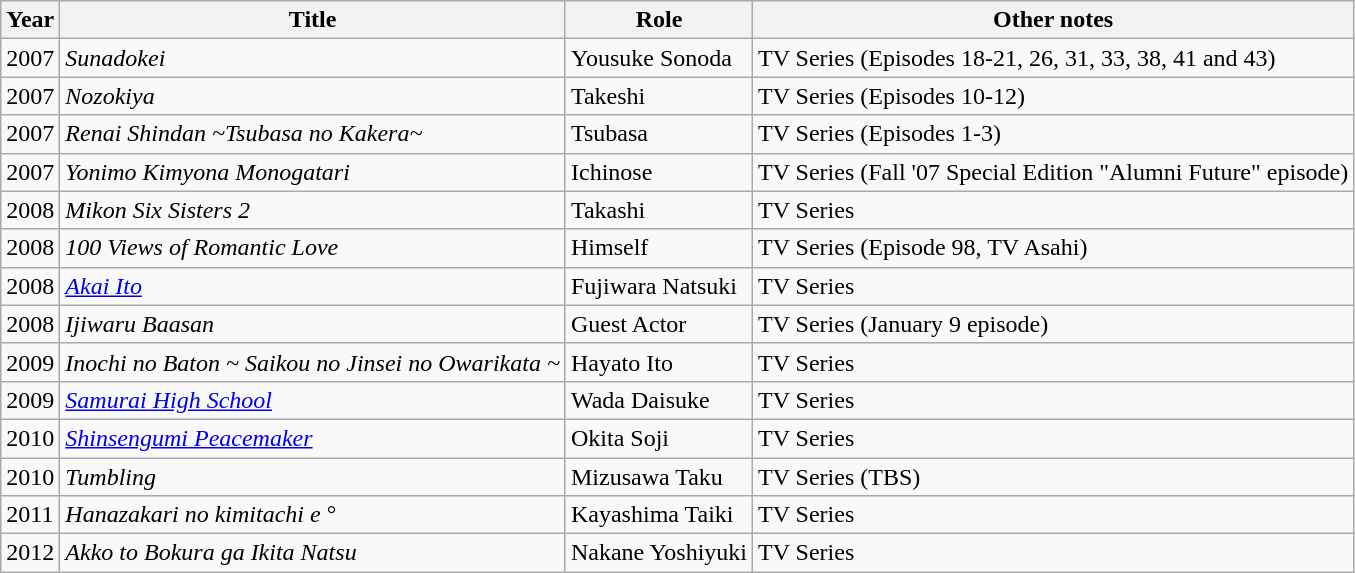<table class="wikitable">
<tr>
<th>Year</th>
<th>Title</th>
<th>Role</th>
<th>Other notes</th>
</tr>
<tr>
<td>2007</td>
<td><em>Sunadokei</em></td>
<td>Yousuke Sonoda</td>
<td>TV Series (Episodes 18-21, 26, 31, 33, 38, 41 and 43)</td>
</tr>
<tr>
<td>2007</td>
<td><em>Nozokiya</em></td>
<td>Takeshi</td>
<td>TV Series (Episodes 10-12)</td>
</tr>
<tr>
<td>2007</td>
<td><em>Renai Shindan ~Tsubasa no Kakera~</em></td>
<td>Tsubasa</td>
<td>TV Series (Episodes 1-3)</td>
</tr>
<tr>
<td>2007</td>
<td><em>Yonimo Kimyona Monogatari </em></td>
<td>Ichinose</td>
<td>TV Series (Fall '07 Special Edition "Alumni Future" episode)</td>
</tr>
<tr>
<td>2008</td>
<td><em>Mikon Six Sisters 2</em></td>
<td>Takashi</td>
<td>TV Series</td>
</tr>
<tr>
<td>2008</td>
<td><em>100 Views of Romantic Love</em></td>
<td>Himself</td>
<td>TV Series (Episode 98, TV Asahi)</td>
</tr>
<tr>
<td>2008</td>
<td><em><a href='#'>Akai Ito</a></em></td>
<td>Fujiwara Natsuki</td>
<td>TV Series</td>
</tr>
<tr>
<td>2008</td>
<td><em>Ijiwaru Baasan</em></td>
<td>Guest Actor</td>
<td>TV Series (January 9 episode)</td>
</tr>
<tr>
<td>2009</td>
<td><em>Inochi no Baton ~ Saikou no Jinsei no Owarikata ~</em></td>
<td>Hayato Ito</td>
<td>TV Series</td>
</tr>
<tr>
<td>2009</td>
<td><em><a href='#'>Samurai High School</a></em></td>
<td>Wada Daisuke</td>
<td>TV Series</td>
</tr>
<tr>
<td>2010</td>
<td><em><a href='#'>Shinsengumi Peacemaker</a></em></td>
<td>Okita Soji</td>
<td>TV Series</td>
</tr>
<tr>
<td>2010</td>
<td><em>Tumbling</em></td>
<td>Mizusawa Taku</td>
<td>TV Series (TBS)</td>
</tr>
<tr>
<td>2011</td>
<td><em>Hanazakari no kimitachi e</em> °</td>
<td>Kayashima Taiki</td>
<td>TV Series</td>
</tr>
<tr>
<td>2012</td>
<td><em>Akko to Bokura ga Ikita Natsu</em></td>
<td>Nakane Yoshiyuki</td>
<td>TV Series</td>
</tr>
</table>
